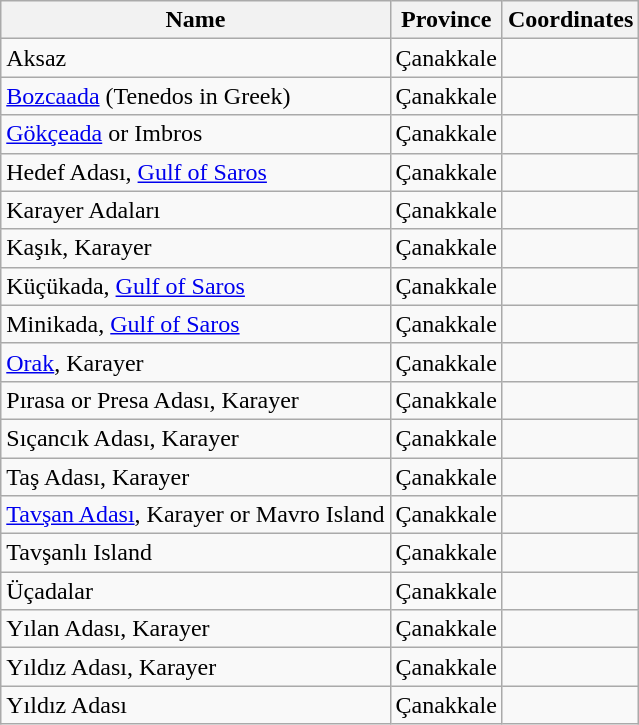<table class="wikitable sortable">
<tr>
<th>Name</th>
<th>Province</th>
<th>Coordinates</th>
</tr>
<tr>
<td>Aksaz</td>
<td>Çanakkale</td>
<td></td>
</tr>
<tr>
<td><a href='#'>Bozcaada</a> (Tenedos in Greek)</td>
<td>Çanakkale</td>
<td></td>
</tr>
<tr>
<td><a href='#'>Gökçeada</a> or Imbros</td>
<td>Çanakkale</td>
<td></td>
</tr>
<tr>
<td>Hedef Adası, <a href='#'>Gulf of Saros</a></td>
<td>Çanakkale</td>
<td></td>
</tr>
<tr>
<td>Karayer Adaları</td>
<td>Çanakkale</td>
<td></td>
</tr>
<tr>
<td>Kaşık, Karayer</td>
<td>Çanakkale</td>
<td></td>
</tr>
<tr>
<td>Küçükada, <a href='#'>Gulf of Saros</a></td>
<td>Çanakkale</td>
<td></td>
</tr>
<tr>
<td>Minikada, <a href='#'>Gulf of Saros</a></td>
<td>Çanakkale</td>
<td></td>
</tr>
<tr>
<td><a href='#'>Orak</a>, Karayer</td>
<td>Çanakkale</td>
<td></td>
</tr>
<tr>
<td>Pırasa or Presa Adası, Karayer</td>
<td>Çanakkale</td>
<td></td>
</tr>
<tr>
<td>Sıçancık Adası, Karayer</td>
<td>Çanakkale</td>
<td></td>
</tr>
<tr>
<td>Taş Adası, Karayer</td>
<td>Çanakkale</td>
<td></td>
</tr>
<tr>
<td><a href='#'>Tavşan Adası</a>, Karayer or Mavro Island</td>
<td>Çanakkale</td>
<td></td>
</tr>
<tr>
<td>Tavşanlı Island</td>
<td>Çanakkale</td>
<td></td>
</tr>
<tr>
<td>Üçadalar</td>
<td>Çanakkale</td>
<td></td>
</tr>
<tr>
<td>Yılan Adası, Karayer</td>
<td>Çanakkale</td>
<td></td>
</tr>
<tr>
<td>Yıldız Adası, Karayer</td>
<td>Çanakkale</td>
<td></td>
</tr>
<tr>
<td>Yıldız Adası</td>
<td>Çanakkale</td>
<td></td>
</tr>
</table>
